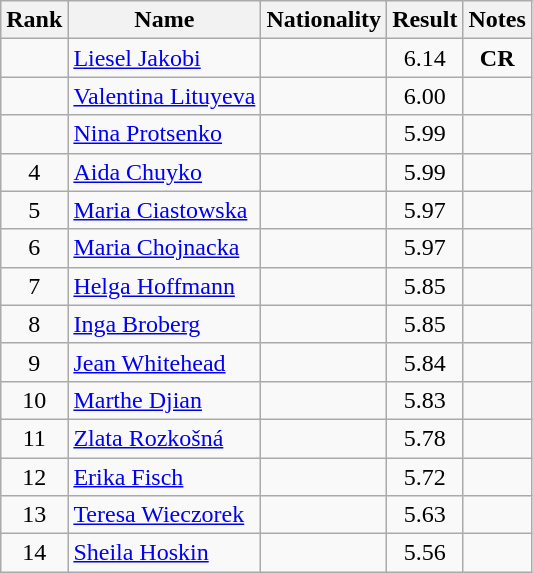<table class="wikitable sortable" style="text-align:center">
<tr>
<th>Rank</th>
<th>Name</th>
<th>Nationality</th>
<th>Result</th>
<th>Notes</th>
</tr>
<tr>
<td></td>
<td align=left><a href='#'>Liesel Jakobi</a></td>
<td align=left></td>
<td>6.14</td>
<td><strong>CR</strong></td>
</tr>
<tr>
<td></td>
<td align=left><a href='#'>Valentina Lituyeva</a></td>
<td align=left></td>
<td>6.00</td>
<td></td>
</tr>
<tr>
<td></td>
<td align=left><a href='#'>Nina Protsenko</a></td>
<td align=left></td>
<td>5.99</td>
<td></td>
</tr>
<tr>
<td>4</td>
<td align=left><a href='#'>Aida Chuyko</a></td>
<td align=left></td>
<td>5.99</td>
<td></td>
</tr>
<tr>
<td>5</td>
<td align=left><a href='#'>Maria Ciastowska</a></td>
<td align=left></td>
<td>5.97</td>
<td></td>
</tr>
<tr>
<td>6</td>
<td align=left><a href='#'>Maria Chojnacka</a></td>
<td align=left></td>
<td>5.97</td>
<td></td>
</tr>
<tr>
<td>7</td>
<td align=left><a href='#'>Helga Hoffmann</a></td>
<td align=left></td>
<td>5.85</td>
<td></td>
</tr>
<tr>
<td>8</td>
<td align=left><a href='#'>Inga Broberg</a></td>
<td align=left></td>
<td>5.85</td>
<td></td>
</tr>
<tr>
<td>9</td>
<td align=left><a href='#'>Jean Whitehead</a></td>
<td align=left></td>
<td>5.84</td>
<td></td>
</tr>
<tr>
<td>10</td>
<td align=left><a href='#'>Marthe Djian</a></td>
<td align=left></td>
<td>5.83</td>
<td></td>
</tr>
<tr>
<td>11</td>
<td align=left><a href='#'>Zlata Rozkošná</a></td>
<td align=left></td>
<td>5.78</td>
<td></td>
</tr>
<tr>
<td>12</td>
<td align=left><a href='#'>Erika Fisch</a></td>
<td align=left></td>
<td>5.72</td>
<td></td>
</tr>
<tr>
<td>13</td>
<td align=left><a href='#'>Teresa Wieczorek</a></td>
<td align=left></td>
<td>5.63</td>
<td></td>
</tr>
<tr>
<td>14</td>
<td align=left><a href='#'>Sheila Hoskin</a></td>
<td align=left></td>
<td>5.56</td>
<td></td>
</tr>
</table>
